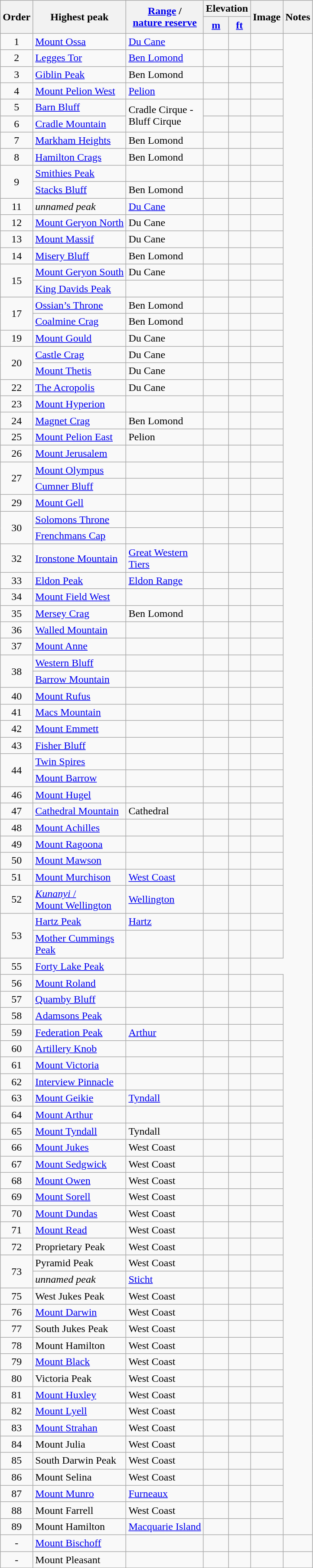<table class="wikitable sortable sticky-header-multi sort-under">
<tr>
<th scope="col" rowspan=2>Order</th>
<th scope="col" rowspan=2>Highest peak</th>
<th scope="col" rowspan=2><a href='#'>Range</a> /<br><a href='#'>nature reserve</a></th>
<th scope="col" colspan=2>Elevation </th>
<th scope="col" rowspan=2>Image</th>
<th scope="col" rowspan=2>Notes</th>
</tr>
<tr>
<th scope="col"><a href='#'>m</a></th>
<th scope="col"><a href='#'>ft</a></th>
</tr>
<tr>
<td align=center>1</td>
<td><a href='#'>Mount Ossa</a></td>
<td><a href='#'>Du Cane</a></td>
<td></td>
<td></td>
<td></td>
</tr>
<tr>
<td align=center>2</td>
<td><a href='#'>Legges Tor</a></td>
<td><a href='#'>Ben Lomond</a></td>
<td></td>
<td></td>
<td></td>
</tr>
<tr>
<td align=center>3</td>
<td><a href='#'>Giblin Peak</a></td>
<td>Ben Lomond</td>
<td></td>
<td></td>
<td></td>
</tr>
<tr>
<td align=center>4</td>
<td><a href='#'>Mount Pelion West</a></td>
<td><a href='#'>Pelion</a></td>
<td></td>
<td></td>
<td></td>
</tr>
<tr>
<td align=center>5</td>
<td><a href='#'>Barn Bluff</a></td>
<td rowspan=2>Cradle Cirque -<br>Bluff Cirque</td>
<td></td>
<td></td>
<td></td>
</tr>
<tr>
<td align=center>6</td>
<td><a href='#'>Cradle Mountain</a></td>
<td></td>
<td></td>
<td></td>
</tr>
<tr>
<td align=center>7</td>
<td><a href='#'>Markham Heights</a></td>
<td>Ben Lomond</td>
<td></td>
<td></td>
<td></td>
</tr>
<tr>
<td align=center>8</td>
<td><a href='#'>Hamilton Crags</a></td>
<td>Ben Lomond</td>
<td></td>
<td></td>
<td></td>
</tr>
<tr>
<td rowspan="2" style="text-align:center;">9</td>
<td><a href='#'>Smithies Peak</a></td>
<td></td>
<td></td>
<td></td>
<td></td>
</tr>
<tr>
<td><a href='#'>Stacks Bluff</a></td>
<td>Ben Lomond</td>
<td></td>
<td></td>
<td></td>
</tr>
<tr>
<td align=center>11</td>
<td><em>unnamed peak</em></td>
<td><a href='#'>Du Cane</a></td>
<td></td>
<td></td>
<td></td>
</tr>
<tr>
<td align=center>12</td>
<td><a href='#'>Mount Geryon North</a></td>
<td>Du Cane</td>
<td></td>
<td></td>
<td></td>
</tr>
<tr>
<td align=center>13</td>
<td><a href='#'>Mount Massif</a></td>
<td>Du Cane</td>
<td></td>
<td></td>
<td></td>
</tr>
<tr>
<td align=center>14</td>
<td><a href='#'>Misery Bluff</a></td>
<td>Ben Lomond</td>
<td></td>
<td></td>
<td></td>
</tr>
<tr>
<td rowspan="2" style="text-align:center;">15</td>
<td><a href='#'>Mount Geryon South</a></td>
<td>Du Cane</td>
<td></td>
<td></td>
<td></td>
</tr>
<tr>
<td><a href='#'>King Davids Peak</a></td>
<td></td>
<td></td>
<td></td>
<td></td>
</tr>
<tr>
<td rowspan="2" style="text-align:center;">17</td>
<td><a href='#'>Ossian’s Throne</a></td>
<td>Ben Lomond</td>
<td></td>
<td></td>
<td></td>
</tr>
<tr>
<td><a href='#'>Coalmine Crag</a></td>
<td>Ben Lomond</td>
<td></td>
<td></td>
<td></td>
</tr>
<tr>
<td align=center>19</td>
<td><a href='#'>Mount Gould</a></td>
<td>Du Cane</td>
<td></td>
<td></td>
<td></td>
</tr>
<tr>
<td rowspan="2" style="text-align:center;">20</td>
<td><a href='#'>Castle Crag</a></td>
<td>Du Cane</td>
<td></td>
<td></td>
<td></td>
</tr>
<tr>
<td><a href='#'>Mount Thetis</a></td>
<td>Du Cane</td>
<td></td>
<td></td>
<td></td>
</tr>
<tr>
<td align=center>22</td>
<td><a href='#'>The Acropolis</a></td>
<td>Du Cane</td>
<td></td>
<td></td>
<td></td>
</tr>
<tr>
<td align=center>23</td>
<td><a href='#'>Mount Hyperion</a></td>
<td></td>
<td></td>
<td></td>
<td></td>
</tr>
<tr>
<td align=center>24</td>
<td><a href='#'>Magnet Crag</a></td>
<td>Ben Lomond</td>
<td></td>
<td></td>
<td></td>
</tr>
<tr>
<td align=center>25</td>
<td><a href='#'>Mount Pelion East</a></td>
<td>Pelion</td>
<td></td>
<td></td>
<td></td>
</tr>
<tr>
<td align=center>26</td>
<td><a href='#'>Mount Jerusalem</a></td>
<td></td>
<td></td>
<td></td>
<td></td>
</tr>
<tr>
<td rowspan="2" style="text-align:center;">27</td>
<td><a href='#'>Mount Olympus</a></td>
<td></td>
<td></td>
<td></td>
<td></td>
</tr>
<tr>
<td><a href='#'>Cumner Bluff</a></td>
<td></td>
<td></td>
<td></td>
<td></td>
</tr>
<tr>
<td align=center>29</td>
<td><a href='#'>Mount Gell</a></td>
<td></td>
<td></td>
<td></td>
<td></td>
</tr>
<tr>
<td rowspan="2" style="text-align:center;">30</td>
<td><a href='#'>Solomons Throne</a></td>
<td></td>
<td></td>
<td></td>
<td></td>
</tr>
<tr>
<td><a href='#'>Frenchmans Cap</a></td>
<td></td>
<td></td>
<td></td>
<td></td>
</tr>
<tr>
<td align=center>32</td>
<td><a href='#'>Ironstone Mountain</a></td>
<td><a href='#'>Great Western<br>Tiers</a></td>
<td></td>
<td></td>
<td></td>
</tr>
<tr>
<td align=center>33</td>
<td><a href='#'>Eldon Peak</a></td>
<td><a href='#'>Eldon Range</a></td>
<td></td>
<td></td>
<td></td>
</tr>
<tr>
<td align=center>34</td>
<td><a href='#'>Mount Field West</a></td>
<td></td>
<td></td>
<td></td>
<td></td>
</tr>
<tr>
<td align=center>35</td>
<td><a href='#'>Mersey Crag</a></td>
<td>Ben Lomond</td>
<td></td>
<td></td>
<td></td>
</tr>
<tr>
<td align=center>36</td>
<td><a href='#'>Walled Mountain</a></td>
<td></td>
<td></td>
<td></td>
<td></td>
</tr>
<tr>
<td align=center>37</td>
<td><a href='#'>Mount Anne</a></td>
<td></td>
<td></td>
<td></td>
<td></td>
</tr>
<tr>
<td rowspan="2" style="text-align:center;">38</td>
<td><a href='#'>Western Bluff</a></td>
<td></td>
<td></td>
<td></td>
<td></td>
</tr>
<tr>
<td><a href='#'>Barrow Mountain</a></td>
<td></td>
<td></td>
<td></td>
<td></td>
</tr>
<tr>
<td align=center>40</td>
<td><a href='#'>Mount Rufus</a></td>
<td></td>
<td></td>
<td></td>
<td></td>
</tr>
<tr>
<td align=center>41</td>
<td><a href='#'>Macs Mountain</a></td>
<td></td>
<td></td>
<td></td>
<td></td>
</tr>
<tr>
<td align=center>42</td>
<td><a href='#'>Mount Emmett</a></td>
<td></td>
<td></td>
<td></td>
<td></td>
</tr>
<tr>
<td align=center>43</td>
<td><a href='#'>Fisher Bluff</a></td>
<td></td>
<td></td>
<td></td>
<td></td>
</tr>
<tr>
<td rowspan="2" style="text-align:center;">44</td>
<td><a href='#'>Twin Spires</a></td>
<td></td>
<td></td>
<td></td>
<td></td>
</tr>
<tr>
<td><a href='#'>Mount Barrow</a></td>
<td></td>
<td></td>
<td></td>
<td></td>
</tr>
<tr>
<td align=center>46</td>
<td><a href='#'>Mount Hugel</a></td>
<td></td>
<td></td>
<td></td>
<td></td>
</tr>
<tr>
<td align=center>47</td>
<td><a href='#'>Cathedral Mountain</a></td>
<td>Cathedral</td>
<td></td>
<td></td>
<td></td>
</tr>
<tr>
<td align=center>48</td>
<td><a href='#'>Mount Achilles</a></td>
<td></td>
<td></td>
<td></td>
<td></td>
</tr>
<tr>
<td align=center>49</td>
<td><a href='#'>Mount Ragoona</a></td>
<td></td>
<td></td>
<td></td>
<td></td>
</tr>
<tr>
<td align=center>50</td>
<td><a href='#'>Mount Mawson</a></td>
<td></td>
<td></td>
<td></td>
<td></td>
</tr>
<tr>
<td align=center>51</td>
<td><a href='#'>Mount Murchison</a></td>
<td><a href='#'>West Coast</a></td>
<td></td>
<td></td>
<td></td>
</tr>
<tr>
<td align=center>52</td>
<td><a href='#'><em>Kunanyi</em> /<br>Mount Wellington</a></td>
<td><a href='#'>Wellington</a></td>
<td></td>
<td></td>
<td></td>
</tr>
<tr>
<td rowspan="2" style="text-align:center;">53</td>
<td><a href='#'>Hartz Peak</a></td>
<td><a href='#'>Hartz</a></td>
<td></td>
<td></td>
<td></td>
</tr>
<tr>
<td><a href='#'>Mother Cummings<br>Peak</a></td>
<td></td>
<td></td>
<td></td>
<td></td>
</tr>
<tr>
<td align=center>55</td>
<td><a href='#'>Forty Lake Peak</a></td>
<td></td>
<td></td>
<td></td>
</tr>
<tr>
<td align=center>56</td>
<td><a href='#'>Mount Roland</a></td>
<td></td>
<td></td>
<td></td>
<td></td>
</tr>
<tr>
<td align=center>57</td>
<td><a href='#'>Quamby Bluff</a></td>
<td></td>
<td></td>
<td></td>
<td></td>
</tr>
<tr>
<td align=center>58</td>
<td><a href='#'>Adamsons Peak</a></td>
<td></td>
<td></td>
<td></td>
<td></td>
</tr>
<tr>
<td align=center>59</td>
<td><a href='#'>Federation Peak</a></td>
<td><a href='#'>Arthur</a></td>
<td></td>
<td></td>
<td></td>
</tr>
<tr>
<td align=center>60</td>
<td><a href='#'>Artillery Knob</a></td>
<td></td>
<td></td>
<td></td>
<td></td>
</tr>
<tr>
<td align=center>61</td>
<td><a href='#'>Mount Victoria</a></td>
<td></td>
<td></td>
<td></td>
<td></td>
</tr>
<tr>
<td align=center>62</td>
<td><a href='#'>Interview Pinnacle</a></td>
<td></td>
<td></td>
<td></td>
<td></td>
</tr>
<tr>
<td align=center>63</td>
<td><a href='#'>Mount Geikie</a></td>
<td><a href='#'>Tyndall</a></td>
<td></td>
<td></td>
<td></td>
</tr>
<tr>
<td align=center>64</td>
<td><a href='#'>Mount Arthur</a></td>
<td></td>
<td></td>
<td></td>
<td></td>
</tr>
<tr>
<td align=center>65</td>
<td><a href='#'>Mount Tyndall</a></td>
<td>Tyndall</td>
<td></td>
<td></td>
<td></td>
</tr>
<tr>
<td align=center>66</td>
<td><a href='#'>Mount Jukes</a></td>
<td>West Coast</td>
<td></td>
<td></td>
<td></td>
</tr>
<tr>
<td align=center>67</td>
<td><a href='#'>Mount Sedgwick</a></td>
<td>West Coast</td>
<td></td>
<td></td>
<td></td>
</tr>
<tr>
<td align=center>68</td>
<td><a href='#'>Mount Owen</a></td>
<td>West Coast</td>
<td></td>
<td></td>
<td></td>
</tr>
<tr>
<td align=center>69</td>
<td><a href='#'>Mount Sorell</a></td>
<td>West Coast</td>
<td></td>
<td></td>
<td></td>
</tr>
<tr>
<td align=center>70</td>
<td><a href='#'>Mount Dundas</a></td>
<td>West Coast</td>
<td></td>
<td></td>
<td></td>
</tr>
<tr>
<td align=center>71</td>
<td><a href='#'>Mount Read</a></td>
<td>West Coast</td>
<td></td>
<td></td>
<td></td>
</tr>
<tr>
<td align=center>72</td>
<td>Proprietary Peak</td>
<td>West Coast</td>
<td></td>
<td></td>
<td></td>
</tr>
<tr>
<td rowspan="2" style="text-align:center;">73</td>
<td>Pyramid Peak</td>
<td>West Coast</td>
<td></td>
<td></td>
<td></td>
</tr>
<tr>
<td><em>unnamed peak</em></td>
<td><a href='#'>Sticht</a></td>
<td></td>
<td></td>
<td></td>
</tr>
<tr>
<td align=center>75</td>
<td>West Jukes Peak</td>
<td>West Coast</td>
<td></td>
<td></td>
<td></td>
</tr>
<tr>
<td align=center>76</td>
<td><a href='#'>Mount Darwin</a></td>
<td>West Coast</td>
<td></td>
<td></td>
<td></td>
</tr>
<tr>
<td align=center>77</td>
<td>South Jukes Peak</td>
<td>West Coast</td>
<td></td>
<td></td>
<td></td>
</tr>
<tr>
<td align=center>78</td>
<td>Mount Hamilton</td>
<td>West Coast</td>
<td></td>
<td></td>
<td></td>
</tr>
<tr>
<td align=center>79</td>
<td><a href='#'>Mount Black</a></td>
<td>West Coast</td>
<td></td>
<td></td>
<td></td>
</tr>
<tr>
<td align=center>80</td>
<td>Victoria Peak</td>
<td>West Coast</td>
<td></td>
<td></td>
<td></td>
</tr>
<tr>
<td align=center>81</td>
<td><a href='#'>Mount Huxley</a></td>
<td>West Coast</td>
<td></td>
<td></td>
<td></td>
</tr>
<tr>
<td align=center>82</td>
<td><a href='#'>Mount Lyell</a></td>
<td>West Coast</td>
<td></td>
<td></td>
<td></td>
</tr>
<tr>
<td align=center>83</td>
<td><a href='#'>Mount Strahan</a></td>
<td>West Coast</td>
<td></td>
<td></td>
<td></td>
</tr>
<tr>
<td align=center>84</td>
<td>Mount Julia</td>
<td>West Coast</td>
<td></td>
<td></td>
<td></td>
</tr>
<tr>
<td align=center>85</td>
<td>South Darwin Peak</td>
<td>West Coast</td>
<td></td>
<td></td>
<td></td>
</tr>
<tr>
<td align=center>86</td>
<td>Mount Selina</td>
<td>West Coast</td>
<td></td>
<td></td>
<td></td>
</tr>
<tr>
<td align=center>87</td>
<td><a href='#'>Mount Munro</a></td>
<td><a href='#'>Furneaux</a></td>
<td></td>
<td></td>
<td></td>
</tr>
<tr>
<td align=center>88</td>
<td>Mount Farrell</td>
<td>West Coast</td>
<td></td>
<td></td>
<td></td>
</tr>
<tr>
<td align=center>89</td>
<td>Mount Hamilton</td>
<td><a href='#'>Macquarie Island</a></td>
<td></td>
<td></td>
<td></td>
</tr>
<tr>
<td align=center>-</td>
<td><a href='#'>Mount Bischoff</a></td>
<td></td>
<td></td>
<td></td>
<td></td>
<td></td>
</tr>
<tr>
<td align=center>-</td>
<td>Mount Pleasant</td>
<td></td>
<td></td>
<td></td>
<td></td>
<td></td>
</tr>
</table>
